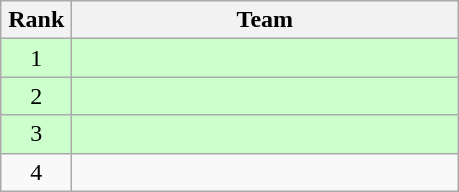<table class="wikitable" style="text-align: center;">
<tr>
<th width=40>Rank</th>
<th width=250>Team</th>
</tr>
<tr bgcolor=#ccffcc>
<td>1</td>
<td align=left></td>
</tr>
<tr bgcolor=#ccffcc>
<td>2</td>
<td align=left></td>
</tr>
<tr bgcolor=#ccffcc>
<td>3</td>
<td align=left></td>
</tr>
<tr>
<td>4</td>
<td align=left></td>
</tr>
</table>
